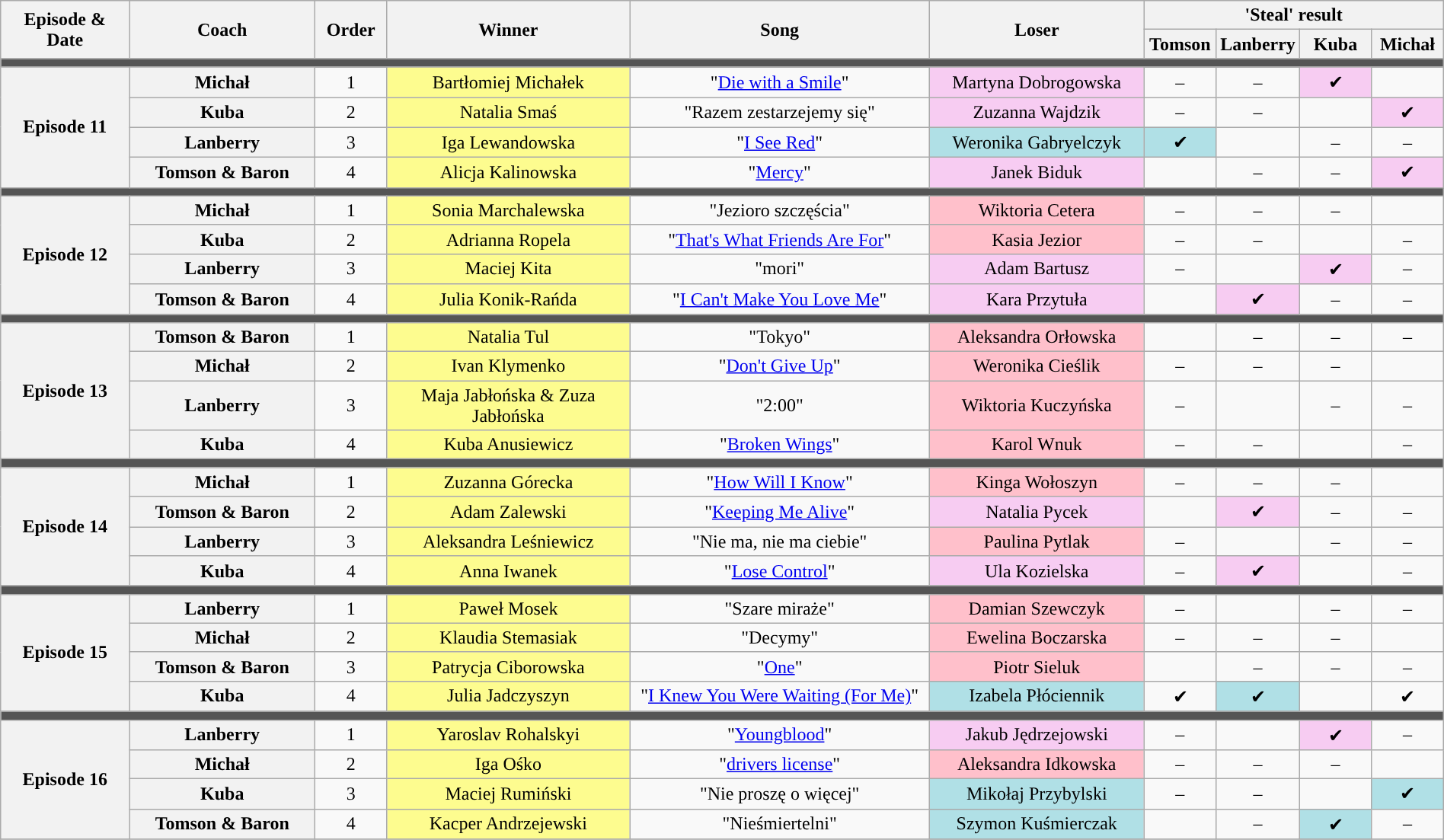<table class="wikitable" style="text-align: center; width:100%;">
<tr>
<th rowspan="2" style="width:9%;">Episode & Date</th>
<th rowspan="2" style="width:13%;">Coach</th>
<th rowspan="2" style="width:05%;">Order</th>
<th rowspan="2" style="width:17%;">Winner</th>
<th rowspan="2" style="width:21%;">Song</th>
<th rowspan="2" style="width:15%;">Loser</th>
<th colspan="4" style="width:20%;">'Steal' result</th>
</tr>
<tr>
<th style="width:05%">Tomson </th>
<th style="width:05%">Lanberry</th>
<th style="width:05%">Kuba</th>
<th style="width:05%">Michał</th>
</tr>
<tr>
<td colspan="10" style="background:#555"></td>
</tr>
<tr>
<th rowspan="4">Episode 11<br></th>
<th>Michał</th>
<td>1</td>
<td style="background:#fdfc8f">Bartłomiej Michałek</td>
<td>"<a href='#'>Die with a Smile</a>"</td>
<td style="background:#f7ccf2">Martyna Dobrogowska</td>
<td>–</td>
<td>–</td>
<td style="background:#f7ccf2">✔</td>
<td></td>
</tr>
<tr>
<th>Kuba</th>
<td>2</td>
<td style="background:#fdfc8f">Natalia Smaś</td>
<td>"Razem zestarzejemy się" </td>
<td style="background:#f7ccf2">Zuzanna Wajdzik</td>
<td>–</td>
<td>–</td>
<td></td>
<td style="background:#f7ccf2">✔</td>
</tr>
<tr>
<th>Lanberry</th>
<td>3</td>
<td style="background:#fdfc8f">Iga Lewandowska</td>
<td>"<a href='#'>I See Red</a>"</td>
<td style="background:#b0e0e6">Weronika Gabryelczyk</td>
<td style="background:#b0e0e6">✔</td>
<td></td>
<td>–</td>
<td>–</td>
</tr>
<tr>
<th>Tomson & Baron</th>
<td>4</td>
<td style="background:#fdfc8f">Alicja Kalinowska</td>
<td>"<a href='#'>Mercy</a>"</td>
<td style="background:#f7ccf2">Janek Biduk</td>
<td></td>
<td>–</td>
<td>–</td>
<td style="background:#f7ccf2">✔</td>
</tr>
<tr>
<td colspan="10" style="background:#555"></td>
</tr>
<tr>
<th rowspan="4">Episode 12<br></th>
<th>Michał</th>
<td>1</td>
<td style="background:#fdfc8f">Sonia Marchalewska</td>
<td>"Jezioro szczęścia" </td>
<td style="background:pink">Wiktoria Cetera</td>
<td>–</td>
<td>–</td>
<td>–</td>
<td></td>
</tr>
<tr>
<th>Kuba</th>
<td>2</td>
<td style="background:#fdfc8f">Adrianna Ropela</td>
<td>"<a href='#'>That's What Friends Are For</a>"</td>
<td style="background:pink">Kasia Jezior</td>
<td>–</td>
<td>–</td>
<td></td>
<td>–</td>
</tr>
<tr>
<th>Lanberry</th>
<td>3</td>
<td style="background:#fdfc8f">Maciej Kita</td>
<td>"mori" </td>
<td style="background:#f7ccf2">Adam Bartusz</td>
<td>–</td>
<td></td>
<td style="background:#f7ccf2">✔</td>
<td>–</td>
</tr>
<tr>
<th>Tomson & Baron</th>
<td>4</td>
<td style="background:#fdfc8f">Julia Konik-Rańda</td>
<td>"<a href='#'>I Can't Make You Love Me</a>"</td>
<td style="background:#f7ccf2">Kara Przytuła</td>
<td></td>
<td style="background:#f7ccf2">✔</td>
<td>–</td>
<td>–</td>
</tr>
<tr>
<td colspan="10" style="background:#555"></td>
</tr>
<tr>
<th rowspan="4">Episode 13<br></th>
<th>Tomson & Baron</th>
<td>1</td>
<td style="background:#fdfc8f">Natalia Tul</td>
<td>"Tokyo" </td>
<td style="background:pink">Aleksandra Orłowska</td>
<td></td>
<td>–</td>
<td>–</td>
<td>–</td>
</tr>
<tr>
<th>Michał</th>
<td>2</td>
<td style="background:#fdfc8f">Ivan Klymenko</td>
<td>"<a href='#'>Don't Give Up</a>"</td>
<td style="background:pink">Weronika Cieślik</td>
<td>–</td>
<td>–</td>
<td>–</td>
<td></td>
</tr>
<tr>
<th>Lanberry</th>
<td>3</td>
<td style="background:#fdfc8f">Maja Jabłońska & Zuza Jabłońska</td>
<td>"2:00" </td>
<td style="background:pink">Wiktoria Kuczyńska</td>
<td>–</td>
<td></td>
<td>–</td>
<td>–</td>
</tr>
<tr>
<th>Kuba</th>
<td>4</td>
<td style="background:#fdfc8f">Kuba Anusiewicz</td>
<td>"<a href='#'>Broken Wings</a>"</td>
<td style="background:pink">Karol Wnuk</td>
<td>–</td>
<td>–</td>
<td></td>
<td>–</td>
</tr>
<tr>
<td colspan="10" style="background:#555"></td>
</tr>
<tr>
<th rowspan="4">Episode 14<br></th>
<th>Michał</th>
<td>1</td>
<td style="background:#fdfc8f">Zuzanna Górecka</td>
<td>"<a href='#'>How Will I Know</a>"</td>
<td style="background:pink">Kinga Wołoszyn</td>
<td>–</td>
<td>–</td>
<td>–</td>
<td></td>
</tr>
<tr>
<th>Tomson & Baron</th>
<td>2</td>
<td style="background:#fdfc8f">Adam Zalewski</td>
<td>"<a href='#'>Keeping Me Alive</a>"</td>
<td style="background:#f7ccf2">Natalia Pycek</td>
<td></td>
<td style="background:#f7ccf2">✔</td>
<td>–</td>
<td>–</td>
</tr>
<tr>
<th>Lanberry</th>
<td>3</td>
<td style="background:#fdfc8f">Aleksandra Leśniewicz</td>
<td>"Nie ma, nie ma ciebie" </td>
<td style="background:pink">Paulina Pytlak</td>
<td>–</td>
<td></td>
<td>–</td>
<td>–</td>
</tr>
<tr>
<th>Kuba</th>
<td>4</td>
<td style="background:#fdfc8f">Anna Iwanek</td>
<td>"<a href='#'>Lose Control</a>"</td>
<td style="background:#f7ccf2">Ula Kozielska</td>
<td>–</td>
<td style="background:#f7ccf2">✔</td>
<td></td>
<td>–</td>
</tr>
<tr>
<td colspan="10" style="background:#555"></td>
</tr>
<tr>
<th rowspan="4">Episode 15<br></th>
<th>Lanberry</th>
<td>1</td>
<td style="background:#fdfc8f">Paweł Mosek</td>
<td>"Szare miraże" </td>
<td style="background:pink">Damian Szewczyk</td>
<td>–</td>
<td></td>
<td>–</td>
<td>–</td>
</tr>
<tr>
<th>Michał</th>
<td>2</td>
<td style="background:#fdfc8f">Klaudia Stemasiak</td>
<td>"Decymy" </td>
<td style="background:pink">Ewelina Boczarska</td>
<td>–</td>
<td>–</td>
<td>–</td>
<td></td>
</tr>
<tr>
<th>Tomson & Baron</th>
<td>3</td>
<td style="background:#fdfc8f">Patrycja Ciborowska</td>
<td>"<a href='#'>One</a>"</td>
<td style="background:pink">Piotr Sieluk</td>
<td></td>
<td>–</td>
<td>–</td>
<td>–</td>
</tr>
<tr>
<th>Kuba</th>
<td>4</td>
<td style="background:#fdfc8f">Julia Jadczyszyn</td>
<td>"<a href='#'>I Knew You Were Waiting (For Me)</a>"</td>
<td style="background:#b0e0e6">Izabela Płóciennik</td>
<td>✔</td>
<td style="background:#b0e0e6">✔</td>
<td></td>
<td>✔</td>
</tr>
<tr>
<td colspan="10" style="background:#555"></td>
</tr>
<tr>
<th rowspan="4">Episode 16<br></th>
<th>Lanberry</th>
<td>1</td>
<td style="background:#fdfc8f">Yaroslav Rohalskyi</td>
<td>"<a href='#'>Youngblood</a>"</td>
<td style="background:#f7ccf2">Jakub Jędrzejowski</td>
<td>–</td>
<td></td>
<td style="background:#f7ccf2">✔</td>
<td>–</td>
</tr>
<tr>
<th>Michał</th>
<td>2</td>
<td style="background:#fdfc8f">Iga Ośko</td>
<td>"<a href='#'>drivers license</a>"</td>
<td style="background:pink">Aleksandra Idkowska</td>
<td>–</td>
<td>–</td>
<td>–</td>
<td></td>
</tr>
<tr>
<th>Kuba</th>
<td>3</td>
<td style="background:#fdfc8f">Maciej Rumiński</td>
<td>"Nie proszę o więcej" </td>
<td style="background:#b0e0e6">Mikołaj Przybylski</td>
<td>–</td>
<td>–</td>
<td></td>
<td style="background:#b0e0e6">✔</td>
</tr>
<tr>
<th>Tomson & Baron</th>
<td>4</td>
<td style="background:#fdfc8f">Kacper Andrzejewski</td>
<td>"Nieśmiertelni" </td>
<td style="background:#b0e0e6">Szymon Kuśmierczak</td>
<td></td>
<td>–</td>
<td style="background:#b0e0e6">✔</td>
<td>–</td>
</tr>
<tr>
</tr>
</table>
